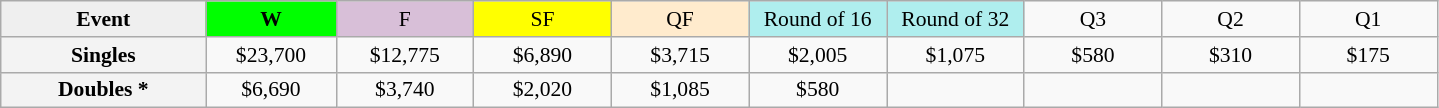<table class=wikitable style=font-size:90%;text-align:center>
<tr>
<td style="width:130px; background:#efefef;"><strong>Event</strong></td>
<td style="width:80px; background:lime;"><strong>W</strong></td>
<td style="width:85px; background:thistle;">F</td>
<td style="width:85px; background:#ff0;">SF</td>
<td style="width:85px; background:#ffebcd;">QF</td>
<td style="width:85px; background:#afeeee;">Round of 16</td>
<td style="width:85px; background:#afeeee;">Round of 32</td>
<td width=85>Q3</td>
<td width=85>Q2</td>
<td width=85>Q1</td>
</tr>
<tr>
<td style="background:#f3f3f3;"><strong>Singles</strong></td>
<td>$23,700</td>
<td>$12,775</td>
<td>$6,890</td>
<td>$3,715</td>
<td>$2,005</td>
<td>$1,075</td>
<td>$580</td>
<td>$310</td>
<td>$175</td>
</tr>
<tr>
<td style="background:#f3f3f3;"><strong>Doubles *</strong></td>
<td>$6,690</td>
<td>$3,740</td>
<td>$2,020</td>
<td>$1,085</td>
<td>$580</td>
<td></td>
<td></td>
<td></td>
<td></td>
</tr>
</table>
